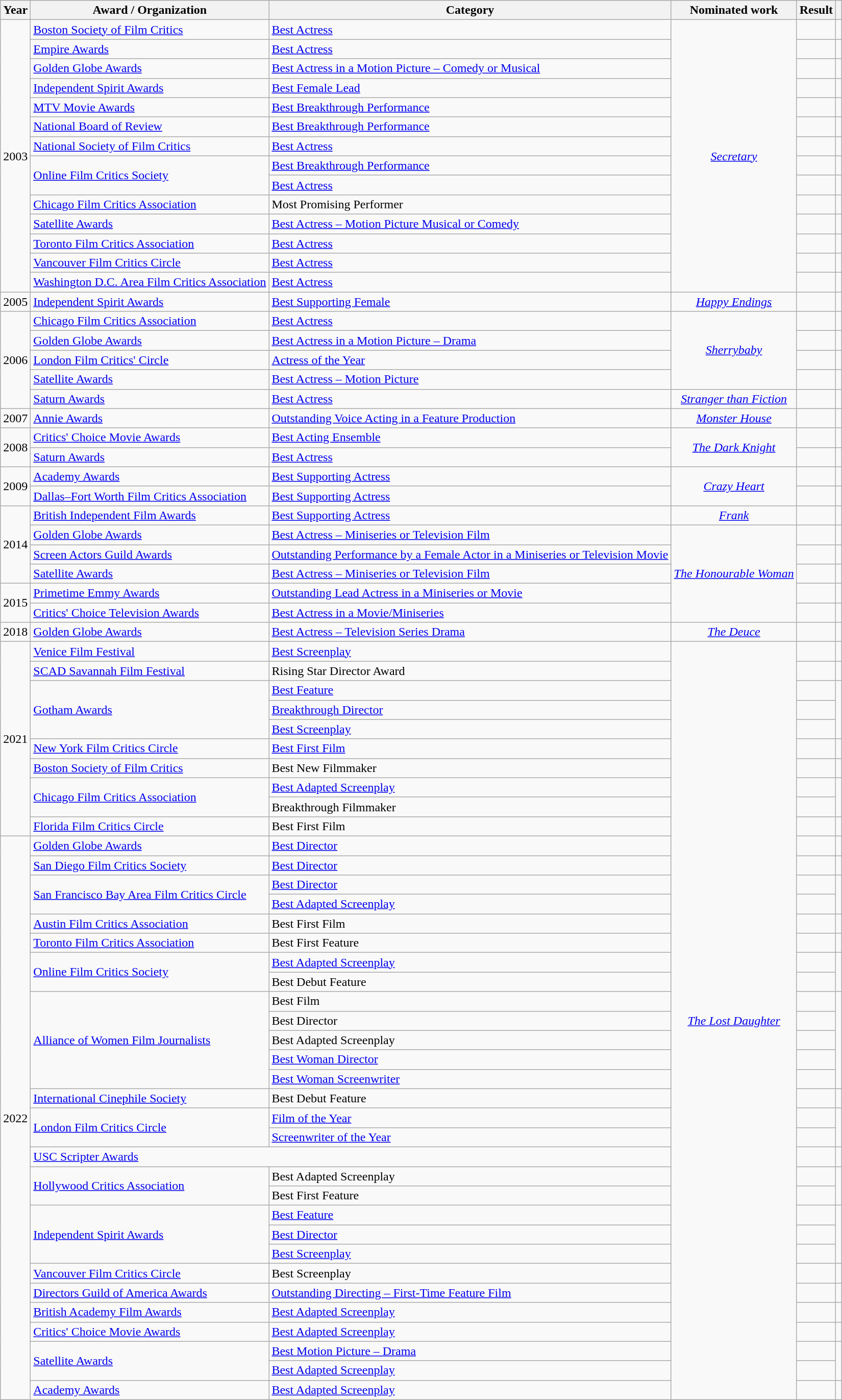<table class="wikitable">
<tr>
<th>Year</th>
<th>Award / Organization</th>
<th>Category</th>
<th>Nominated work</th>
<th>Result</th>
<th></th>
</tr>
<tr>
<td rowspan=14>2003</td>
<td><a href='#'>Boston Society of Film Critics</a></td>
<td><a href='#'>Best Actress</a></td>
<td rowspan=14 style="text-align:center"><em><a href='#'>Secretary</a></em></td>
<td></td>
<td></td>
</tr>
<tr>
<td><a href='#'>Empire Awards</a></td>
<td><a href='#'>Best Actress</a></td>
<td></td>
<td></td>
</tr>
<tr>
<td><a href='#'>Golden Globe Awards</a></td>
<td><a href='#'>Best Actress in a Motion Picture – Comedy or Musical</a></td>
<td></td>
<td></td>
</tr>
<tr>
<td><a href='#'>Independent Spirit Awards</a></td>
<td><a href='#'>Best Female Lead</a></td>
<td></td>
<td></td>
</tr>
<tr>
<td><a href='#'>MTV Movie Awards</a></td>
<td><a href='#'>Best Breakthrough Performance</a></td>
<td></td>
<td></td>
</tr>
<tr>
<td><a href='#'>National Board of Review</a></td>
<td><a href='#'>Best Breakthrough Performance</a></td>
<td></td>
<td></td>
</tr>
<tr>
<td><a href='#'>National Society of Film Critics</a></td>
<td><a href='#'>Best Actress</a></td>
<td></td>
<td></td>
</tr>
<tr>
<td rowspan=2><a href='#'>Online Film Critics Society</a></td>
<td><a href='#'>Best Breakthrough Performance</a></td>
<td></td>
<td></td>
</tr>
<tr>
<td><a href='#'>Best Actress</a></td>
<td></td>
<td></td>
</tr>
<tr>
<td><a href='#'>Chicago Film Critics Association</a></td>
<td>Most Promising Performer</td>
<td></td>
<td></td>
</tr>
<tr>
<td><a href='#'>Satellite Awards</a></td>
<td><a href='#'>Best Actress – Motion Picture Musical or Comedy</a></td>
<td></td>
<td></td>
</tr>
<tr>
<td><a href='#'>Toronto Film Critics Association</a></td>
<td><a href='#'>Best Actress</a></td>
<td></td>
<td></td>
</tr>
<tr>
<td><a href='#'>Vancouver Film Critics Circle</a></td>
<td><a href='#'>Best Actress</a></td>
<td></td>
<td></td>
</tr>
<tr>
<td><a href='#'>Washington D.C. Area Film Critics Association</a></td>
<td><a href='#'>Best Actress</a></td>
<td></td>
<td></td>
</tr>
<tr>
<td>2005</td>
<td><a href='#'>Independent Spirit Awards</a></td>
<td><a href='#'>Best Supporting Female</a></td>
<td style="text-align:center"><em><a href='#'>Happy Endings</a></em></td>
<td></td>
<td></td>
</tr>
<tr>
<td rowspan=5>2006</td>
<td><a href='#'>Chicago Film Critics Association</a></td>
<td><a href='#'>Best Actress</a></td>
<td rowspan=4 style="text-align:center"><em><a href='#'>Sherrybaby</a></em></td>
<td></td>
<td></td>
</tr>
<tr>
<td><a href='#'>Golden Globe Awards</a></td>
<td><a href='#'>Best Actress in a Motion Picture – Drama</a></td>
<td></td>
<td></td>
</tr>
<tr>
<td><a href='#'>London Film Critics' Circle</a></td>
<td><a href='#'>Actress of the Year</a></td>
<td></td>
<td></td>
</tr>
<tr>
<td><a href='#'>Satellite Awards</a></td>
<td><a href='#'>Best Actress – Motion Picture</a></td>
<td></td>
<td></td>
</tr>
<tr>
<td><a href='#'>Saturn Awards</a></td>
<td><a href='#'>Best Actress</a></td>
<td style="text-align:center"><em><a href='#'>Stranger than Fiction</a></em></td>
<td></td>
<td></td>
</tr>
<tr>
<td>2007</td>
<td><a href='#'>Annie Awards</a></td>
<td><a href='#'>Outstanding Voice Acting in a Feature Production</a></td>
<td style="text-align:center"><em><a href='#'>Monster House</a></em></td>
<td></td>
<td></td>
</tr>
<tr>
<td rowspan=2>2008</td>
<td><a href='#'>Critics' Choice Movie Awards</a></td>
<td><a href='#'>Best Acting Ensemble</a></td>
<td rowspan=2 style="text-align:center"><em><a href='#'>The Dark Knight</a></em></td>
<td></td>
<td></td>
</tr>
<tr>
<td><a href='#'>Saturn Awards</a></td>
<td><a href='#'>Best Actress</a></td>
<td></td>
<td></td>
</tr>
<tr>
<td rowspan=2>2009</td>
<td><a href='#'>Academy Awards</a></td>
<td><a href='#'>Best Supporting Actress</a></td>
<td rowspan=2 style="text-align:center"><em><a href='#'>Crazy Heart</a></em></td>
<td></td>
<td></td>
</tr>
<tr>
<td><a href='#'>Dallas–Fort Worth Film Critics Association</a></td>
<td><a href='#'>Best Supporting Actress</a></td>
<td></td>
<td></td>
</tr>
<tr>
<td rowspan=4>2014</td>
<td><a href='#'>British Independent Film Awards</a></td>
<td><a href='#'>Best Supporting Actress</a></td>
<td style="text-align:center"><em><a href='#'>Frank</a></em></td>
<td></td>
<td></td>
</tr>
<tr>
<td><a href='#'>Golden Globe Awards</a></td>
<td><a href='#'>Best Actress – Miniseries or Television Film</a></td>
<td rowspan=5 style="text-align:center"><em><a href='#'>The Honourable Woman</a></em></td>
<td></td>
<td></td>
</tr>
<tr>
<td><a href='#'>Screen Actors Guild Awards</a></td>
<td><a href='#'>Outstanding Performance by a Female Actor in a Miniseries or Television Movie</a></td>
<td></td>
<td></td>
</tr>
<tr>
<td><a href='#'>Satellite Awards</a></td>
<td><a href='#'>Best Actress – Miniseries or Television Film</a></td>
<td></td>
<td></td>
</tr>
<tr>
<td rowspan=2>2015</td>
<td><a href='#'>Primetime Emmy Awards</a></td>
<td><a href='#'>Outstanding Lead Actress in a Miniseries or Movie</a></td>
<td></td>
<td></td>
</tr>
<tr>
<td><a href='#'>Critics' Choice Television Awards</a></td>
<td><a href='#'>Best Actress in a Movie/Miniseries</a></td>
<td></td>
<td></td>
</tr>
<tr>
<td>2018</td>
<td><a href='#'>Golden Globe Awards</a></td>
<td><a href='#'>Best Actress – Television Series Drama</a></td>
<td style="text-align:center"><em><a href='#'>The Deuce</a></em></td>
<td></td>
<td></td>
</tr>
<tr>
<td rowspan=10>2021</td>
<td><a href='#'>Venice Film Festival</a></td>
<td><a href='#'>Best Screenplay</a></td>
<td rowspan=39  style="text-align:center"><em><a href='#'>The Lost Daughter</a></em></td>
<td></td>
<td></td>
</tr>
<tr>
<td><a href='#'>SCAD Savannah Film Festival</a></td>
<td>Rising Star Director Award</td>
<td></td>
<td></td>
</tr>
<tr>
<td rowspan=3><a href='#'>Gotham Awards</a></td>
<td><a href='#'>Best Feature</a></td>
<td></td>
<td rowspan=3></td>
</tr>
<tr>
<td><a href='#'>Breakthrough Director</a></td>
<td></td>
</tr>
<tr>
<td><a href='#'>Best Screenplay</a></td>
<td></td>
</tr>
<tr>
<td><a href='#'>New York Film Critics Circle</a></td>
<td><a href='#'>Best First Film</a></td>
<td></td>
<td></td>
</tr>
<tr>
<td><a href='#'>Boston Society of Film Critics</a></td>
<td>Best New Filmmaker</td>
<td></td>
<td></td>
</tr>
<tr>
<td rowspan=2><a href='#'>Chicago Film Critics Association</a></td>
<td><a href='#'>Best Adapted Screenplay</a></td>
<td></td>
<td rowspan=2></td>
</tr>
<tr>
<td>Breakthrough Filmmaker</td>
<td></td>
</tr>
<tr>
<td><a href='#'>Florida Film Critics Circle</a></td>
<td>Best First Film</td>
<td></td>
<td></td>
</tr>
<tr>
<td rowspan=29>2022</td>
<td><a href='#'>Golden Globe Awards</a></td>
<td><a href='#'>Best Director</a></td>
<td></td>
<td></td>
</tr>
<tr>
<td><a href='#'>San Diego Film Critics Society</a></td>
<td><a href='#'>Best Director</a></td>
<td></td>
<td></td>
</tr>
<tr>
<td rowspan=2><a href='#'>San Francisco Bay Area Film Critics Circle</a></td>
<td><a href='#'>Best Director</a></td>
<td></td>
<td rowspan=2></td>
</tr>
<tr>
<td><a href='#'>Best Adapted Screenplay</a></td>
<td></td>
</tr>
<tr>
<td><a href='#'>Austin Film Critics Association</a></td>
<td>Best First Film</td>
<td></td>
<td></td>
</tr>
<tr>
<td><a href='#'>Toronto Film Critics Association</a></td>
<td>Best First Feature</td>
<td></td>
<td></td>
</tr>
<tr>
<td rowspan=2><a href='#'>Online Film Critics Society</a></td>
<td><a href='#'>Best Adapted Screenplay</a></td>
<td></td>
<td rowspan=2></td>
</tr>
<tr>
<td>Best Debut Feature</td>
<td></td>
</tr>
<tr>
<td rowspan=5><a href='#'>Alliance of Women Film Journalists</a></td>
<td>Best Film</td>
<td></td>
<td rowspan=5></td>
</tr>
<tr>
<td>Best Director</td>
<td></td>
</tr>
<tr>
<td>Best Adapted Screenplay</td>
<td></td>
</tr>
<tr>
<td><a href='#'>Best Woman Director</a></td>
<td></td>
</tr>
<tr>
<td><a href='#'>Best Woman Screenwriter</a></td>
<td></td>
</tr>
<tr>
<td><a href='#'>International Cinephile Society</a></td>
<td>Best Debut Feature</td>
<td></td>
<td></td>
</tr>
<tr>
<td rowspan=2><a href='#'>London Film Critics Circle</a></td>
<td><a href='#'>Film of the Year</a></td>
<td></td>
<td rowspan=2></td>
</tr>
<tr>
<td><a href='#'>Screenwriter of the Year</a></td>
<td></td>
</tr>
<tr>
<td colspan=2><a href='#'>USC Scripter Awards</a></td>
<td></td>
<td></td>
</tr>
<tr>
<td rowspan=2><a href='#'>Hollywood Critics Association</a></td>
<td>Best Adapted Screenplay</td>
<td></td>
<td rowspan=2></td>
</tr>
<tr>
<td>Best First Feature</td>
<td></td>
</tr>
<tr>
<td rowspan=3><a href='#'>Independent Spirit Awards</a></td>
<td><a href='#'>Best Feature</a></td>
<td></td>
<td rowspan=3></td>
</tr>
<tr>
<td><a href='#'>Best Director</a></td>
<td></td>
</tr>
<tr>
<td><a href='#'>Best Screenplay</a></td>
<td></td>
</tr>
<tr>
<td><a href='#'>Vancouver Film Critics Circle</a></td>
<td>Best Screenplay</td>
<td></td>
<td></td>
</tr>
<tr>
<td><a href='#'>Directors Guild of America Awards</a></td>
<td><a href='#'>Outstanding Directing – First-Time Feature Film</a></td>
<td></td>
<td></td>
</tr>
<tr>
<td><a href='#'>British Academy Film Awards</a></td>
<td><a href='#'>Best Adapted Screenplay</a></td>
<td></td>
<td></td>
</tr>
<tr>
<td><a href='#'>Critics' Choice Movie Awards</a></td>
<td><a href='#'>Best Adapted Screenplay</a></td>
<td></td>
<td></td>
</tr>
<tr>
<td rowspan=2><a href='#'>Satellite Awards</a></td>
<td><a href='#'>Best Motion Picture – Drama</a></td>
<td></td>
<td rowspan=2></td>
</tr>
<tr>
<td><a href='#'>Best Adapted Screenplay</a></td>
<td></td>
</tr>
<tr>
<td><a href='#'>Academy Awards</a></td>
<td><a href='#'>Best Adapted Screenplay</a></td>
<td></td>
<td></td>
</tr>
</table>
